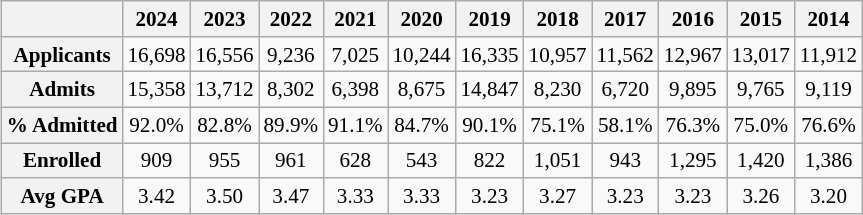<table class="wikitable" style="font-size:88%; text-align:center; float:right; clear:right; margin-left:1em">
<tr>
<th> </th>
<th>2024 </th>
<th>2023 </th>
<th>2022 </th>
<th>2021 </th>
<th>2020 </th>
<th>2019 </th>
<th>2018 </th>
<th>2017 </th>
<th>2016 </th>
<th>2015 </th>
<th>2014 </th>
</tr>
<tr>
<th>Applicants</th>
<td>16,698</td>
<td>16,556</td>
<td>9,236</td>
<td>7,025</td>
<td>10,244</td>
<td>16,335</td>
<td>10,957</td>
<td>11,562</td>
<td>12,967</td>
<td>13,017</td>
<td>11,912</td>
</tr>
<tr>
<th>Admits</th>
<td>15,358</td>
<td>13,712</td>
<td>8,302</td>
<td>6,398</td>
<td>8,675</td>
<td>14,847</td>
<td>8,230</td>
<td>6,720</td>
<td>9,895</td>
<td>9,765</td>
<td>9,119</td>
</tr>
<tr>
<th>% Admitted</th>
<td>92.0%</td>
<td>82.8%</td>
<td>89.9%</td>
<td>91.1%</td>
<td>84.7%</td>
<td>90.1%</td>
<td>75.1%</td>
<td>58.1%</td>
<td>76.3%</td>
<td>75.0%</td>
<td>76.6%</td>
</tr>
<tr>
<th>Enrolled</th>
<td>909</td>
<td>955</td>
<td>961</td>
<td>628</td>
<td>543</td>
<td>822</td>
<td>1,051</td>
<td>943</td>
<td>1,295</td>
<td>1,420</td>
<td>1,386</td>
</tr>
<tr>
<th>Avg GPA</th>
<td>3.42</td>
<td>3.50</td>
<td>3.47</td>
<td>3.33</td>
<td>3.33</td>
<td>3.23</td>
<td>3.27</td>
<td>3.23</td>
<td>3.23</td>
<td>3.26</td>
<td>3.20</td>
</tr>
</table>
